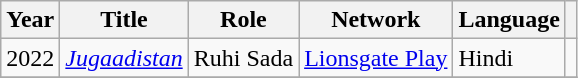<table class="wikitable sortable plainrowheaders">
<tr>
<th>Year</th>
<th>Title</th>
<th>Role</th>
<th>Network</th>
<th>Language</th>
<th scope="col" class="unsortable"></th>
</tr>
<tr>
<td>2022</td>
<td><em><a href='#'>Jugaadistan</a></em></td>
<td>Ruhi Sada</td>
<td><a href='#'> Lionsgate Play</a></td>
<td>Hindi</td>
<td></td>
</tr>
<tr>
</tr>
</table>
